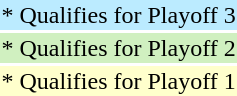<table>
<tr style="background: #BBEBFF;">
<td>* Qualifies for Playoff 3</td>
</tr>
<tr style="background: #D0F0C0;">
<td>* Qualifies for Playoff 2</td>
</tr>
<tr style="background: #FFFFCC;">
<td>* Qualifies for Playoff 1</td>
</tr>
</table>
